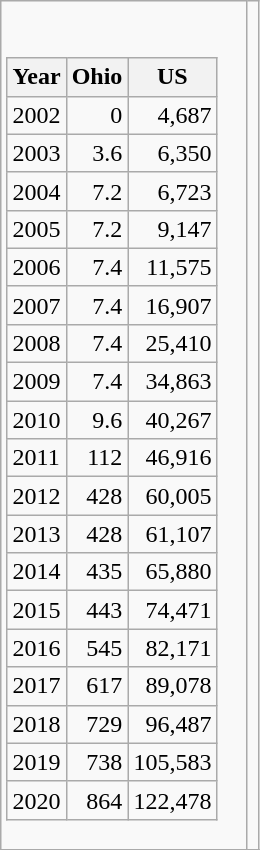<table class="wikitable">
<tr>
<td><br><table class="wikitable">
<tr>
<th>Year</th>
<th>Ohio</th>
<th>US</th>
</tr>
<tr>
<td>2002</td>
<td align=right>0</td>
<td align=right>4,687</td>
</tr>
<tr>
<td>2003</td>
<td align=right>3.6</td>
<td align=right>6,350</td>
</tr>
<tr>
<td>2004</td>
<td align=right>7.2</td>
<td align=right>6,723</td>
</tr>
<tr>
<td>2005</td>
<td align=right>7.2</td>
<td align=right>9,147</td>
</tr>
<tr>
<td>2006</td>
<td align=right>7.4</td>
<td align=right>11,575</td>
</tr>
<tr>
<td>2007</td>
<td align=right>7.4</td>
<td align=right>16,907</td>
</tr>
<tr>
<td>2008</td>
<td align=right>7.4</td>
<td align=right>25,410</td>
</tr>
<tr>
<td>2009</td>
<td align=right>7.4</td>
<td align=right>34,863</td>
</tr>
<tr>
<td>2010</td>
<td align=right>9.6</td>
<td align=right>40,267</td>
</tr>
<tr>
<td>2011</td>
<td align=right>112</td>
<td align=right>46,916</td>
</tr>
<tr>
<td>2012</td>
<td align=right>428</td>
<td align=right>60,005</td>
</tr>
<tr>
<td>2013</td>
<td align=right>428</td>
<td align=right>61,107</td>
</tr>
<tr>
<td>2014</td>
<td align=right>435</td>
<td align=right>65,880</td>
</tr>
<tr>
<td>2015</td>
<td align=right>443</td>
<td align=right>74,471</td>
</tr>
<tr>
<td>2016</td>
<td align=right>545</td>
<td align=right>82,171</td>
</tr>
<tr>
<td>2017</td>
<td align=right>617</td>
<td align=right>89,078</td>
</tr>
<tr>
<td>2018</td>
<td align=right>729</td>
<td align=right>96,487</td>
</tr>
<tr>
<td>2019</td>
<td align=right>738</td>
<td align=right>105,583</td>
</tr>
<tr>
<td>2020</td>
<td align=right>864</td>
<td align=right>122,478</td>
</tr>
</table>
</td>
<td></td>
</tr>
<tr>
</tr>
</table>
